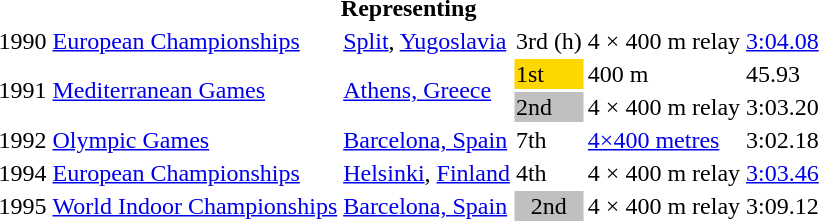<table>
<tr>
<th colspan="6">Representing </th>
</tr>
<tr>
<td>1990</td>
<td><a href='#'>European Championships</a></td>
<td><a href='#'>Split</a>, <a href='#'>Yugoslavia</a></td>
<td>3rd (h) </td>
<td>4 × 400 m relay</td>
<td><a href='#'>3:04.08</a></td>
</tr>
<tr>
<td rowspan=2>1991</td>
<td rowspan=2><a href='#'>Mediterranean Games</a></td>
<td rowspan=2><a href='#'>Athens, Greece</a></td>
<td bgcolor=gold>1st</td>
<td>400 m</td>
<td>45.93</td>
</tr>
<tr>
<td bgcolor=silver>2nd</td>
<td>4 × 400 m relay</td>
<td>3:03.20 </td>
</tr>
<tr>
<td rowspan=1>1992</td>
<td rowspan=1><a href='#'>Olympic Games</a></td>
<td><a href='#'>Barcelona, Spain</a></td>
<td>7th</td>
<td><a href='#'>4×400 metres</a></td>
<td>3:02.18</td>
</tr>
<tr>
<td>1994</td>
<td><a href='#'>European Championships</a></td>
<td><a href='#'>Helsinki</a>, <a href='#'>Finland</a></td>
<td>4th</td>
<td>4 × 400 m relay</td>
<td><a href='#'>3:03.46</a></td>
</tr>
<tr>
<td>1995</td>
<td><a href='#'>World Indoor Championships</a></td>
<td><a href='#'>Barcelona, Spain</a></td>
<td bgcolor="silver" align="center">2nd</td>
<td>4 × 400 m relay</td>
<td>3:09.12</td>
</tr>
</table>
